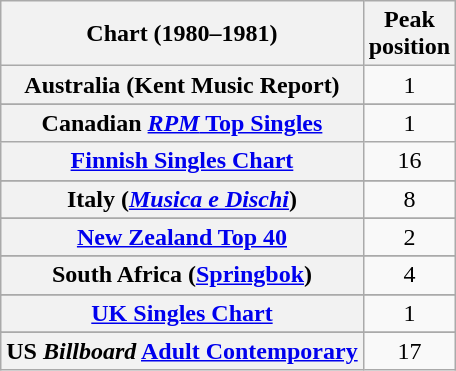<table class="wikitable plainrowheaders sortable">
<tr>
<th>Chart (1980–1981)</th>
<th>Peak<br>position</th>
</tr>
<tr>
<th scope="row">Australia (Kent Music Report)</th>
<td align="center">1</td>
</tr>
<tr>
</tr>
<tr>
</tr>
<tr>
<th scope="row">Canadian <a href='#'><em>RPM</em> Top Singles</a></th>
<td align="center">1</td>
</tr>
<tr>
<th scope="row"><a href='#'>Finnish Singles Chart</a></th>
<td align="center">16</td>
</tr>
<tr>
</tr>
<tr>
</tr>
<tr>
<th scope="row">Italy (<em><a href='#'>Musica e Dischi</a></em>)</th>
<td align="center">8</td>
</tr>
<tr>
</tr>
<tr>
</tr>
<tr>
<th scope="row"><a href='#'>New Zealand Top 40</a></th>
<td align="center">2</td>
</tr>
<tr>
</tr>
<tr>
<th scope="row">South Africa (<a href='#'>Springbok</a>)</th>
<td align="center">4</td>
</tr>
<tr>
</tr>
<tr>
</tr>
<tr>
<th scope="row"><a href='#'>UK Singles Chart</a></th>
<td align="center">1</td>
</tr>
<tr>
</tr>
<tr>
<th scope="row">US <em>Billboard</em> <a href='#'>Adult Contemporary</a></th>
<td align="center">17</td>
</tr>
</table>
